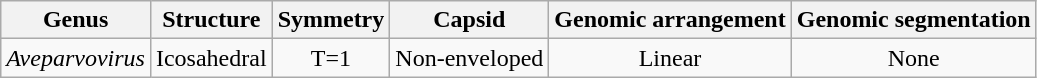<table class="wikitable sortable" style="text-align:center">
<tr>
<th>Genus</th>
<th>Structure</th>
<th>Symmetry</th>
<th>Capsid</th>
<th>Genomic arrangement</th>
<th>Genomic segmentation</th>
</tr>
<tr>
<td><em>Aveparvovirus</em></td>
<td>Icosahedral</td>
<td>T=1</td>
<td>Non-enveloped</td>
<td>Linear</td>
<td>None</td>
</tr>
</table>
